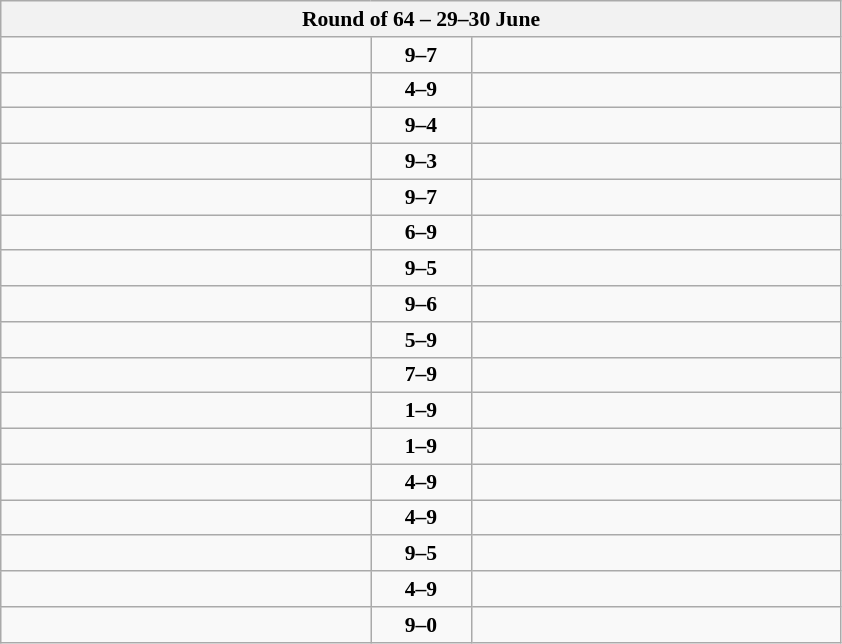<table class="wikitable" style="text-align: center; font-size:90% ">
<tr>
<th colspan=3>Round of 64 – 29–30 June</th>
</tr>
<tr>
<td align=left width="240"><strong></strong></td>
<td align=center width="60"><strong>9–7</strong></td>
<td align=left width="240"></td>
</tr>
<tr>
<td align=left></td>
<td align=center><strong>4–9</strong></td>
<td align=left><strong></strong></td>
</tr>
<tr>
<td align=left><strong></strong></td>
<td align=center><strong>9–4</strong></td>
<td align=left></td>
</tr>
<tr>
<td align=left><strong></strong></td>
<td align=center><strong>9–3</strong></td>
<td align=left></td>
</tr>
<tr>
<td align=left><strong></strong></td>
<td align=center><strong>9–7</strong></td>
<td align=left></td>
</tr>
<tr>
<td align=left></td>
<td align=center><strong>6–9</strong></td>
<td align=left><strong></strong></td>
</tr>
<tr>
<td align=left><strong></strong></td>
<td align=center><strong>9–5</strong></td>
<td align=left></td>
</tr>
<tr>
<td align=left><strong></strong></td>
<td align=center><strong>9–6</strong></td>
<td align=left></td>
</tr>
<tr>
<td align=left></td>
<td align=center><strong>5–9</strong></td>
<td align=left><strong></strong></td>
</tr>
<tr>
<td align=left></td>
<td align=center><strong>7–9</strong></td>
<td align=left><strong></strong></td>
</tr>
<tr>
<td align=left></td>
<td align=center><strong>1–9</strong></td>
<td align=left><strong></strong></td>
</tr>
<tr>
<td align=left></td>
<td align=center><strong>1–9</strong></td>
<td align=left><strong></strong></td>
</tr>
<tr>
<td align=left></td>
<td align=center><strong>4–9</strong></td>
<td align=left><strong></strong></td>
</tr>
<tr>
<td align=left></td>
<td align=center><strong>4–9</strong></td>
<td align=left><strong></strong></td>
</tr>
<tr>
<td align=left><strong></strong></td>
<td align=center><strong>9–5</strong></td>
<td align=left></td>
</tr>
<tr>
<td align=left></td>
<td align=center><strong>4–9</strong></td>
<td align=left><strong></strong></td>
</tr>
<tr>
<td align=left><strong></strong></td>
<td align=center><strong>9–0</strong></td>
<td align=left></td>
</tr>
</table>
